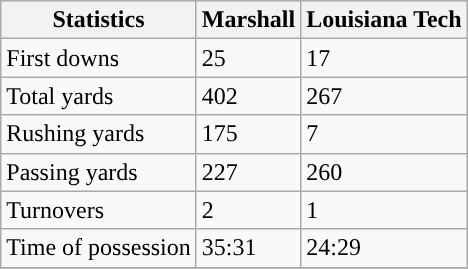<table class="wikitable">
<tr>
<th>Statistics</th>
<th>Marshall</th>
<th>Louisiana Tech</th>
</tr>
<tr>
<td>First downs</td>
<td>25</td>
<td>17</td>
</tr>
<tr>
<td>Total yards</td>
<td>402</td>
<td>267</td>
</tr>
<tr>
<td>Rushing yards</td>
<td>175</td>
<td>7</td>
</tr>
<tr>
<td>Passing yards</td>
<td>227</td>
<td>260</td>
</tr>
<tr>
<td>Turnovers</td>
<td>2</td>
<td>1</td>
</tr>
<tr>
<td>Time of possession</td>
<td>35:31</td>
<td>24:29</td>
</tr>
<tr>
</tr>
</table>
